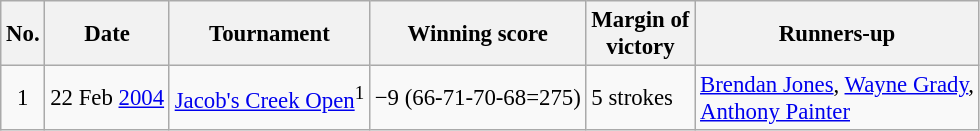<table class="wikitable" style="font-size:95%;">
<tr>
<th>No.</th>
<th>Date</th>
<th>Tournament</th>
<th>Winning score</th>
<th>Margin of<br>victory</th>
<th>Runners-up</th>
</tr>
<tr>
<td align=center>1</td>
<td align=right>22 Feb <a href='#'>2004</a></td>
<td><a href='#'>Jacob's Creek Open</a><sup>1</sup></td>
<td>−9 (66-71-70-68=275)</td>
<td>5 strokes</td>
<td> <a href='#'>Brendan Jones</a>,  <a href='#'>Wayne Grady</a>,<br> <a href='#'>Anthony Painter</a></td>
</tr>
</table>
